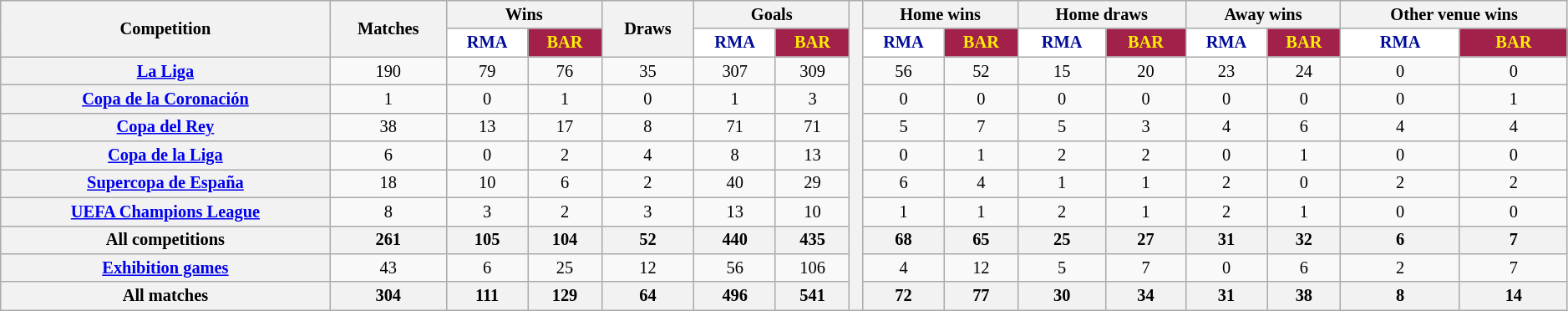<table class="wikitable" style="font-size:85%; width: 99%; text-align: center;">
<tr>
<th rowspan="2">Competition</th>
<th rowspan="2">Matches</th>
<th colspan="2">Wins</th>
<th rowspan="2">Draws</th>
<th colspan="2">Goals</th>
<th rowspan="11"></th>
<th colspan="2">Home wins</th>
<th colspan="2">Home draws</th>
<th colspan="2">Away wins</th>
<th colspan="2">Other venue wins</th>
</tr>
<tr>
<th style="color:#000c99; background:#fff;">RMA</th>
<th style="color:#fff000; background:#A2214B;">BAR</th>
<th style="color:#000c99; background:#fff;">RMA</th>
<th style="color:#fff000; background:#A2214B;">BAR</th>
<th style="color:#000c99; background:#fff;">RMA</th>
<th style="color:#fff000; background:#A2214B;">BAR</th>
<th style="color:#000c99; background:#fff;">RMA</th>
<th style="color:#fff000; background:#A2214B;">BAR</th>
<th style="color:#000c99; background:#fff;">RMA</th>
<th style="color:#fff000; background:#A2214B;">BAR</th>
<th style="color:#000c99; background:#fff;">RMA</th>
<th style="color:#fff000; background:#A2214B;">BAR</th>
</tr>
<tr>
<th scope="row"><a href='#'>La Liga</a></th>
<td>190</td>
<td>79</td>
<td>76</td>
<td>35</td>
<td>307</td>
<td>309</td>
<td>56</td>
<td>52</td>
<td>15</td>
<td>20</td>
<td>23</td>
<td>24</td>
<td>0</td>
<td>0</td>
</tr>
<tr>
<th scope="row"><a href='#'>Copa de la Coronación</a></th>
<td>1</td>
<td>0</td>
<td>1</td>
<td>0</td>
<td>1</td>
<td>3</td>
<td>0</td>
<td>0</td>
<td>0</td>
<td>0</td>
<td>0</td>
<td>0</td>
<td>0</td>
<td>1</td>
</tr>
<tr>
<th><a href='#'>Copa del Rey</a></th>
<td>38</td>
<td>13</td>
<td>17</td>
<td>8</td>
<td>71</td>
<td>71</td>
<td>5</td>
<td>7</td>
<td>5</td>
<td>3</td>
<td>4</td>
<td>6</td>
<td>4</td>
<td>4</td>
</tr>
<tr>
<th scope="row"><a href='#'>Copa de la Liga</a></th>
<td>6</td>
<td>0</td>
<td>2</td>
<td>4</td>
<td>8</td>
<td>13</td>
<td>0</td>
<td>1</td>
<td>2</td>
<td>2</td>
<td>0</td>
<td>1</td>
<td>0</td>
<td>0</td>
</tr>
<tr>
<th scope="row"><a href='#'>Supercopa de España</a></th>
<td>18</td>
<td>10</td>
<td>6</td>
<td>2</td>
<td>40</td>
<td>29</td>
<td>6</td>
<td>4</td>
<td>1</td>
<td>1</td>
<td>2</td>
<td>0</td>
<td>2</td>
<td>2</td>
</tr>
<tr>
<th scope="row"><a href='#'>UEFA Champions League</a></th>
<td>8</td>
<td>3</td>
<td>2</td>
<td>3</td>
<td>13</td>
<td>10</td>
<td>1</td>
<td>1</td>
<td>2</td>
<td>1</td>
<td>2</td>
<td>1</td>
<td>0</td>
<td>0</td>
</tr>
<tr>
<th scope="row">All competitions</th>
<th>261</th>
<th>105</th>
<th>104</th>
<th>52</th>
<th>440</th>
<th>435</th>
<th>68</th>
<th>65</th>
<th>25</th>
<th>27</th>
<th>31</th>
<th>32</th>
<th>6</th>
<th>7</th>
</tr>
<tr>
<th scope="row"><a href='#'>Exhibition games</a></th>
<td>43</td>
<td>6</td>
<td>25</td>
<td>12</td>
<td>56</td>
<td>106</td>
<td>4</td>
<td>12</td>
<td>5</td>
<td>7</td>
<td>0</td>
<td>6</td>
<td>2</td>
<td>7</td>
</tr>
<tr>
<th scope="row">All matches</th>
<th scope="row">304</th>
<th>111</th>
<th>129</th>
<th>64</th>
<th>496</th>
<th>541</th>
<th>72</th>
<th>77</th>
<th>30</th>
<th>34</th>
<th>31</th>
<th>38</th>
<th>8</th>
<th>14</th>
</tr>
</table>
